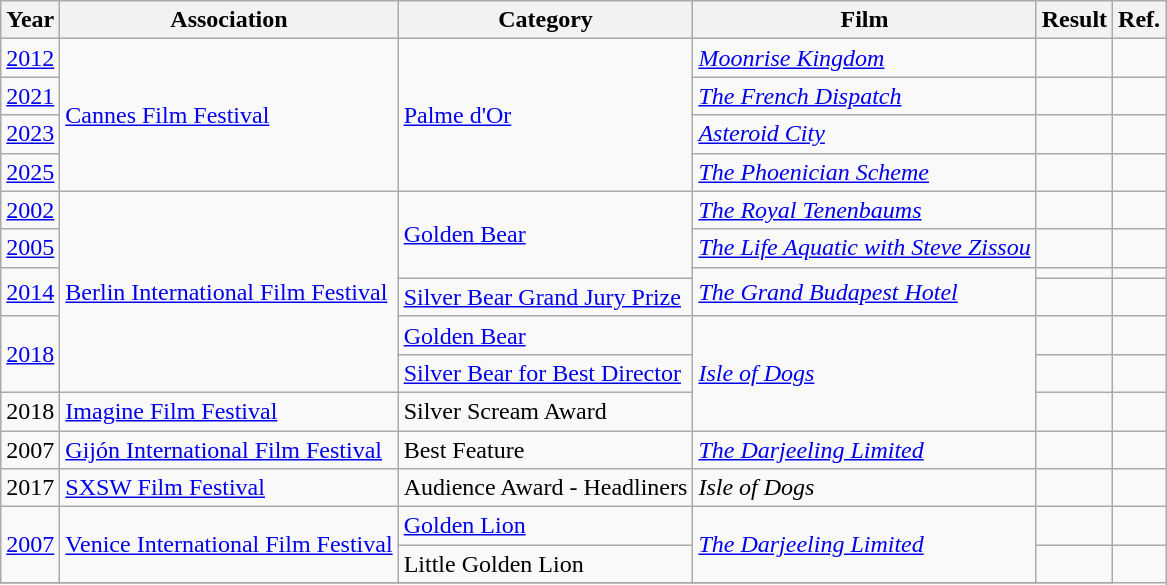<table class="wikitable plainrowheaders sortable">
<tr>
<th>Year</th>
<th>Association</th>
<th>Category</th>
<th>Film</th>
<th>Result</th>
<th class=unsortable>Ref.</th>
</tr>
<tr>
<td><a href='#'>2012</a></td>
<td rowspan=4><a href='#'>Cannes Film Festival</a></td>
<td rowspan="4"><a href='#'>Palme d'Or</a></td>
<td><em><a href='#'>Moonrise Kingdom</a></em></td>
<td></td>
<td></td>
</tr>
<tr>
<td><a href='#'>2021</a></td>
<td><em><a href='#'>The French Dispatch</a></em></td>
<td></td>
<td></td>
</tr>
<tr>
<td><a href='#'>2023</a></td>
<td><em><a href='#'>Asteroid City</a></em></td>
<td></td>
<td></td>
</tr>
<tr>
<td><a href='#'>2025</a></td>
<td><em><a href='#'>The Phoenician Scheme</a></em></td>
<td></td>
</tr>
<tr>
<td><a href='#'>2002</a></td>
<td rowspan=6><a href='#'>Berlin International Film Festival</a></td>
<td rowspan=3><a href='#'>Golden Bear</a></td>
<td><em><a href='#'>The Royal Tenenbaums</a></em></td>
<td></td>
<td></td>
</tr>
<tr>
<td><a href='#'>2005</a></td>
<td><em><a href='#'>The Life Aquatic with Steve Zissou</a></em></td>
<td></td>
<td></td>
</tr>
<tr>
<td rowspan="2"><a href='#'>2014</a></td>
<td rowspan="2"><em><a href='#'>The Grand Budapest Hotel</a></em></td>
<td></td>
<td></td>
</tr>
<tr>
<td><a href='#'>Silver Bear Grand Jury Prize</a></td>
<td></td>
<td></td>
</tr>
<tr>
<td rowspan=2><a href='#'>2018</a></td>
<td><a href='#'>Golden Bear</a></td>
<td rowspan="3"><em><a href='#'>Isle of Dogs</a></em></td>
<td></td>
<td></td>
</tr>
<tr>
<td><a href='#'>Silver Bear for Best Director</a></td>
<td></td>
<td></td>
</tr>
<tr>
<td>2018</td>
<td><a href='#'>Imagine Film Festival</a></td>
<td>Silver Scream Award</td>
<td></td>
<td></td>
</tr>
<tr>
<td>2007</td>
<td><a href='#'>Gijón International Film Festival</a></td>
<td>Best Feature</td>
<td><em><a href='#'>The Darjeeling Limited</a></em></td>
<td></td>
<td></td>
</tr>
<tr>
<td>2017</td>
<td><a href='#'>SXSW Film Festival</a></td>
<td>Audience Award - Headliners</td>
<td><em>Isle of Dogs</em></td>
<td></td>
<td></td>
</tr>
<tr>
<td rowspan=2><a href='#'>2007</a></td>
<td rowspan=2><a href='#'>Venice International Film Festival</a></td>
<td><a href='#'>Golden Lion</a></td>
<td rowspan=2><em><a href='#'>The Darjeeling Limited</a></em></td>
<td></td>
<td></td>
</tr>
<tr>
<td>Little Golden Lion</td>
<td></td>
</tr>
<tr>
</tr>
</table>
